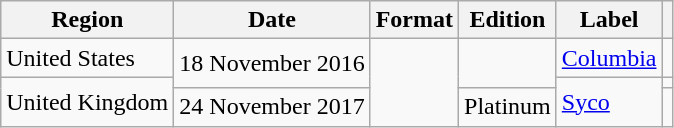<table class="wikitable">
<tr>
<th scope="col">Region</th>
<th scope="col">Date</th>
<th scope="col">Format</th>
<th scope="col">Edition</th>
<th scope="col">Label</th>
<th scope="col"></th>
</tr>
<tr>
<td>United States</td>
<td rowspan="2">18 November 2016</td>
<td rowspan="3"></td>
<td rowspan="2"></td>
<td><a href='#'>Columbia</a></td>
<td></td>
</tr>
<tr>
<td rowspan="2">United Kingdom</td>
<td rowspan="2"><a href='#'>Syco</a></td>
<td></td>
</tr>
<tr>
<td>24 November 2017</td>
<td>Platinum</td>
<td></td>
</tr>
</table>
